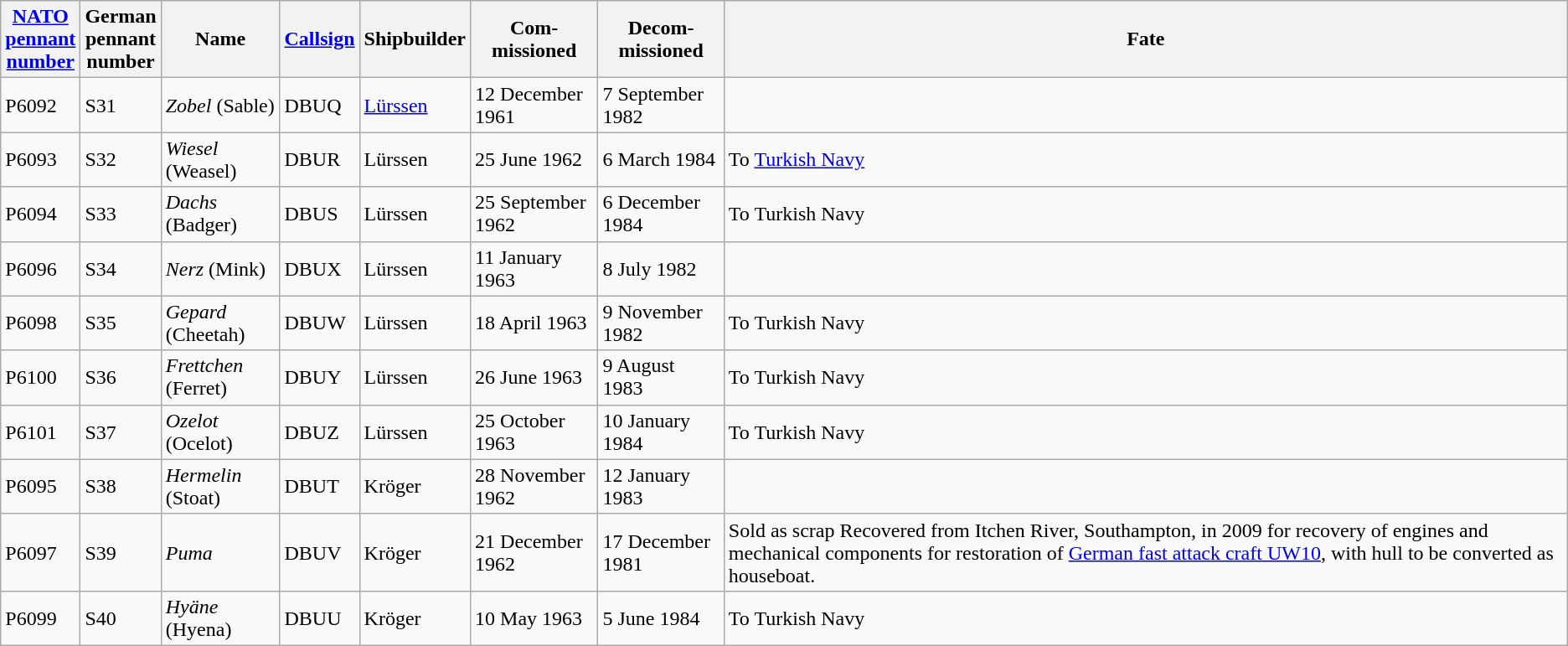<table class="wikitable">
<tr>
<th><a href='#'>NATO</a><br><a href='#'>pennant<br>number</a></th>
<th>German<br>pennant<br>number</th>
<th>Name</th>
<th><a href='#'>Callsign</a></th>
<th>Shipbuilder</th>
<th>Com-<br>missioned</th>
<th>Decom-<br>missioned</th>
<th>Fate</th>
</tr>
<tr>
<td>P6092</td>
<td>S31</td>
<td><em>Zobel</em> (Sable)</td>
<td>DBUQ</td>
<td><a href='#'>Lürssen</a></td>
<td>12 December 1961</td>
<td>7 September 1982</td>
<td></td>
</tr>
<tr>
<td>P6093</td>
<td>S32</td>
<td><em>Wiesel</em> (Weasel)</td>
<td>DBUR</td>
<td>Lürssen</td>
<td>25 June 1962</td>
<td>6 March 1984</td>
<td>To <a href='#'>Turkish Navy</a></td>
</tr>
<tr>
<td>P6094</td>
<td>S33</td>
<td><em>Dachs</em> (Badger)</td>
<td>DBUS</td>
<td>Lürssen</td>
<td>25 September 1962</td>
<td>6 December 1984</td>
<td>To Turkish Navy</td>
</tr>
<tr>
<td>P6096</td>
<td>S34</td>
<td><em>Nerz</em> (Mink)</td>
<td>DBUX</td>
<td>Lürssen</td>
<td>11 January 1963</td>
<td>8 July 1982</td>
<td></td>
</tr>
<tr>
<td>P6098</td>
<td>S35</td>
<td><em>Gepard</em> (Cheetah)</td>
<td>DBUW</td>
<td>Lürssen</td>
<td>18 April 1963</td>
<td>9 November 1982</td>
<td>To Turkish Navy</td>
</tr>
<tr>
<td>P6100</td>
<td>S36</td>
<td><em>Frettchen</em> (Ferret)</td>
<td>DBUY</td>
<td>Lürssen</td>
<td>26 June 1963</td>
<td>9 August 1983</td>
<td>To Turkish Navy</td>
</tr>
<tr>
<td>P6101</td>
<td>S37</td>
<td><em>Ozelot</em> (Ocelot)</td>
<td>DBUZ</td>
<td>Lürssen</td>
<td>25 October 1963</td>
<td>10 January 1984</td>
<td>To Turkish Navy</td>
</tr>
<tr>
<td>P6095</td>
<td>S38</td>
<td><em>Hermelin</em> (Stoat)</td>
<td>DBUT</td>
<td>Kröger</td>
<td>28 November 1962</td>
<td>12 January 1983</td>
<td></td>
</tr>
<tr>
<td>P6097</td>
<td>S39</td>
<td><em>Puma</em></td>
<td>DBUV</td>
<td>Kröger</td>
<td>21 December 1962</td>
<td>17 December 1981</td>
<td>Sold as scrap   Recovered from Itchen River, Southampton, in 2009 for recovery of engines and mechanical components for restoration of <a href='#'>German fast attack craft UW10</a>, with hull to be converted as houseboat.</td>
</tr>
<tr>
<td>P6099</td>
<td>S40</td>
<td><em>Hyäne</em> (Hyena)</td>
<td>DBUU</td>
<td>Kröger</td>
<td>10 May 1963</td>
<td>5 June 1984</td>
<td>To Turkish Navy</td>
</tr>
</table>
